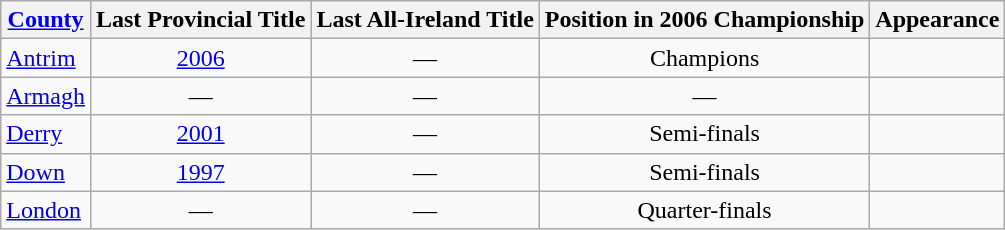<table class="wikitable sortable" style="text-align:center">
<tr>
<th><a href='#'>County</a></th>
<th>Last Provincial Title</th>
<th>Last All-Ireland Title</th>
<th>Position in 2006 Championship</th>
<th>Appearance</th>
</tr>
<tr>
<td style="text-align:left"> <a href='#'>Antrim</a></td>
<td><a href='#'>2006</a></td>
<td>—</td>
<td>Champions</td>
<td></td>
</tr>
<tr>
<td style="text-align:left"> <a href='#'>Armagh</a></td>
<td>—</td>
<td>—</td>
<td>—</td>
<td></td>
</tr>
<tr>
<td style="text-align:left"> <a href='#'>Derry</a></td>
<td><a href='#'>2001</a></td>
<td>—</td>
<td>Semi-finals</td>
<td></td>
</tr>
<tr>
<td style="text-align:left"> <a href='#'>Down</a></td>
<td><a href='#'>1997</a></td>
<td>—</td>
<td>Semi-finals</td>
<td></td>
</tr>
<tr>
<td style="text-align:left"> <a href='#'>London</a></td>
<td>—</td>
<td>—</td>
<td>Quarter-finals</td>
<td></td>
</tr>
</table>
